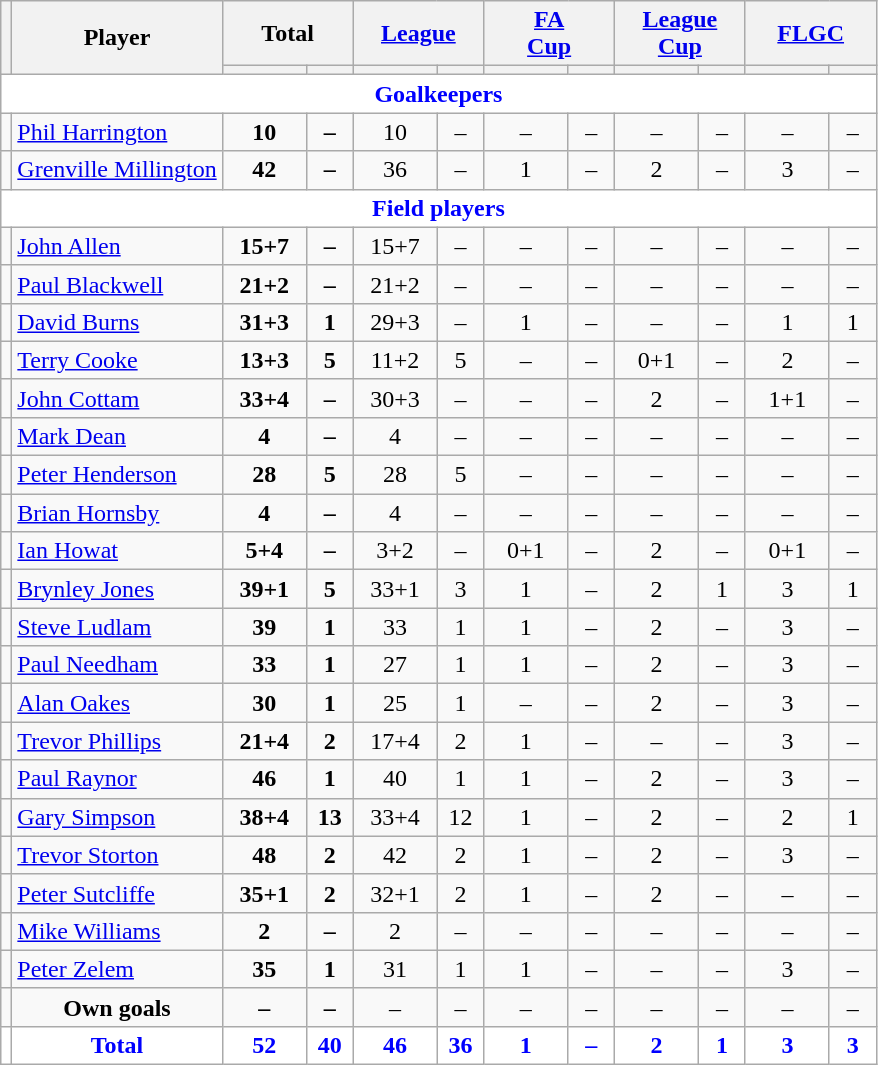<table class="wikitable"  style="text-align:center;">
<tr>
<th rowspan="2" style="font-size:80%;"></th>
<th rowspan="2">Player</th>
<th colspan="2">Total</th>
<th colspan="2"><a href='#'>League</a></th>
<th colspan="2"><a href='#'>FA<br>Cup</a></th>
<th colspan="2"><a href='#'>League<br>Cup</a></th>
<th colspan="2"><a href='#'>FLGC</a></th>
</tr>
<tr>
<th style="width: 50px; font-size:80%;"></th>
<th style="width: 25px; font-size:80%;"></th>
<th style="width: 50px; font-size:80%;"></th>
<th style="width: 25px; font-size:80%;"></th>
<th style="width: 50px; font-size:80%;"></th>
<th style="width: 25px; font-size:80%;"></th>
<th style="width: 50px; font-size:80%;"></th>
<th style="width: 25px; font-size:80%;"></th>
<th style="width: 50px; font-size:80%;"></th>
<th style="width: 25px; font-size:80%;"></th>
</tr>
<tr>
<td colspan="12" style="background:white; color:blue; text-align:center;"><strong>Goalkeepers</strong></td>
</tr>
<tr>
<td></td>
<td style="text-align:left;"><a href='#'>Phil Harrington</a></td>
<td><strong>10</strong></td>
<td><strong>–</strong></td>
<td>10</td>
<td>–</td>
<td>–</td>
<td>–</td>
<td>–</td>
<td>–</td>
<td>–</td>
<td>–</td>
</tr>
<tr>
<td></td>
<td style="text-align:left;"><a href='#'>Grenville Millington</a></td>
<td><strong>42</strong></td>
<td><strong>–</strong></td>
<td>36</td>
<td>–</td>
<td>1</td>
<td>–</td>
<td>2</td>
<td>–</td>
<td>3</td>
<td>–</td>
</tr>
<tr>
<td colspan="12" style="background:white; color:blue; text-align:center;"><strong>Field players</strong></td>
</tr>
<tr>
<td></td>
<td style="text-align:left;"><a href='#'>John Allen</a></td>
<td><strong>15+7</strong></td>
<td><strong>–</strong></td>
<td>15+7</td>
<td>–</td>
<td>–</td>
<td>–</td>
<td>–</td>
<td>–</td>
<td>–</td>
<td>–</td>
</tr>
<tr>
<td></td>
<td style="text-align:left;"><a href='#'>Paul Blackwell</a></td>
<td><strong>21+2</strong></td>
<td><strong>–</strong></td>
<td>21+2</td>
<td>–</td>
<td>–</td>
<td>–</td>
<td>–</td>
<td>–</td>
<td>–</td>
<td>–</td>
</tr>
<tr>
<td></td>
<td style="text-align:left;"><a href='#'>David Burns</a></td>
<td><strong>31+3</strong></td>
<td><strong>1</strong></td>
<td>29+3</td>
<td>–</td>
<td>1</td>
<td>–</td>
<td>–</td>
<td>–</td>
<td>1</td>
<td>1</td>
</tr>
<tr>
<td></td>
<td style="text-align:left;"><a href='#'>Terry Cooke</a></td>
<td><strong>13+3</strong></td>
<td><strong>5</strong></td>
<td>11+2</td>
<td>5</td>
<td>–</td>
<td>–</td>
<td>0+1</td>
<td>–</td>
<td>2</td>
<td>–</td>
</tr>
<tr>
<td></td>
<td style="text-align:left;"><a href='#'>John Cottam</a></td>
<td><strong>33+4</strong></td>
<td><strong>–</strong></td>
<td>30+3</td>
<td>–</td>
<td>–</td>
<td>–</td>
<td>2</td>
<td>–</td>
<td>1+1</td>
<td>–</td>
</tr>
<tr>
<td></td>
<td style="text-align:left;"><a href='#'>Mark Dean</a></td>
<td><strong>4</strong></td>
<td><strong>–</strong></td>
<td>4</td>
<td>–</td>
<td>–</td>
<td>–</td>
<td>–</td>
<td>–</td>
<td>–</td>
<td>–</td>
</tr>
<tr>
<td></td>
<td style="text-align:left;"><a href='#'>Peter Henderson</a></td>
<td><strong>28</strong></td>
<td><strong>5</strong></td>
<td>28</td>
<td>5</td>
<td>–</td>
<td>–</td>
<td>–</td>
<td>–</td>
<td>–</td>
<td>–</td>
</tr>
<tr>
<td></td>
<td style="text-align:left;"><a href='#'>Brian Hornsby</a></td>
<td><strong>4</strong></td>
<td><strong>–</strong></td>
<td>4</td>
<td>–</td>
<td>–</td>
<td>–</td>
<td>–</td>
<td>–</td>
<td>–</td>
<td>–</td>
</tr>
<tr>
<td></td>
<td style="text-align:left;"><a href='#'>Ian Howat</a></td>
<td><strong>5+4</strong></td>
<td><strong>–</strong></td>
<td>3+2</td>
<td>–</td>
<td>0+1</td>
<td>–</td>
<td>2</td>
<td>–</td>
<td>0+1</td>
<td>–</td>
</tr>
<tr>
<td></td>
<td style="text-align:left;"><a href='#'>Brynley Jones</a></td>
<td><strong>39+1</strong></td>
<td><strong>5</strong></td>
<td>33+1</td>
<td>3</td>
<td>1</td>
<td>–</td>
<td>2</td>
<td>1</td>
<td>3</td>
<td>1</td>
</tr>
<tr>
<td></td>
<td style="text-align:left;"><a href='#'>Steve Ludlam</a></td>
<td><strong>39</strong></td>
<td><strong>1</strong></td>
<td>33</td>
<td>1</td>
<td>1</td>
<td>–</td>
<td>2</td>
<td>–</td>
<td>3</td>
<td>–</td>
</tr>
<tr>
<td></td>
<td style="text-align:left;"><a href='#'>Paul Needham</a></td>
<td><strong>33</strong></td>
<td><strong>1</strong></td>
<td>27</td>
<td>1</td>
<td>1</td>
<td>–</td>
<td>2</td>
<td>–</td>
<td>3</td>
<td>–</td>
</tr>
<tr>
<td></td>
<td style="text-align:left;"><a href='#'>Alan Oakes</a></td>
<td><strong>30</strong></td>
<td><strong>1</strong></td>
<td>25</td>
<td>1</td>
<td>–</td>
<td>–</td>
<td>2</td>
<td>–</td>
<td>3</td>
<td>–</td>
</tr>
<tr>
<td></td>
<td style="text-align:left;"><a href='#'>Trevor Phillips</a></td>
<td><strong>21+4</strong></td>
<td><strong>2</strong></td>
<td>17+4</td>
<td>2</td>
<td>1</td>
<td>–</td>
<td>–</td>
<td>–</td>
<td>3</td>
<td>–</td>
</tr>
<tr>
<td></td>
<td style="text-align:left;"><a href='#'>Paul Raynor</a></td>
<td><strong>46</strong></td>
<td><strong>1</strong></td>
<td>40</td>
<td>1</td>
<td>1</td>
<td>–</td>
<td>2</td>
<td>–</td>
<td>3</td>
<td>–</td>
</tr>
<tr>
<td></td>
<td style="text-align:left;"><a href='#'>Gary Simpson</a></td>
<td><strong>38+4</strong></td>
<td><strong>13</strong></td>
<td>33+4</td>
<td>12</td>
<td>1</td>
<td>–</td>
<td>2</td>
<td>–</td>
<td>2</td>
<td>1</td>
</tr>
<tr>
<td></td>
<td style="text-align:left;"><a href='#'>Trevor Storton</a></td>
<td><strong>48</strong></td>
<td><strong>2</strong></td>
<td>42</td>
<td>2</td>
<td>1</td>
<td>–</td>
<td>2</td>
<td>–</td>
<td>3</td>
<td>–</td>
</tr>
<tr>
<td></td>
<td style="text-align:left;"><a href='#'>Peter Sutcliffe</a></td>
<td><strong>35+1</strong></td>
<td><strong>2</strong></td>
<td>32+1</td>
<td>2</td>
<td>1</td>
<td>–</td>
<td>2</td>
<td>–</td>
<td>–</td>
<td>–</td>
</tr>
<tr>
<td></td>
<td style="text-align:left;"><a href='#'>Mike Williams</a></td>
<td><strong>2</strong></td>
<td><strong>–</strong></td>
<td>2</td>
<td>–</td>
<td>–</td>
<td>–</td>
<td>–</td>
<td>–</td>
<td>–</td>
<td>–</td>
</tr>
<tr>
<td></td>
<td style="text-align:left;"><a href='#'>Peter Zelem</a></td>
<td><strong>35</strong></td>
<td><strong>1</strong></td>
<td>31</td>
<td>1</td>
<td>1</td>
<td>–</td>
<td>–</td>
<td>–</td>
<td>3</td>
<td>–</td>
</tr>
<tr>
<td></td>
<td><strong>Own goals</strong></td>
<td><strong>–</strong></td>
<td><strong>–</strong></td>
<td>–</td>
<td>–</td>
<td>–</td>
<td>–</td>
<td>–</td>
<td>–</td>
<td>–</td>
<td>–</td>
</tr>
<tr style="background:white; color:blue; text-align:center;">
<td></td>
<td><strong>Total</strong></td>
<td><strong>52</strong></td>
<td><strong>40</strong></td>
<td><strong>46</strong></td>
<td><strong>36</strong></td>
<td><strong>1</strong></td>
<td><strong>–</strong></td>
<td><strong>2</strong></td>
<td><strong>1</strong></td>
<td><strong>3</strong></td>
<td><strong>3</strong></td>
</tr>
</table>
